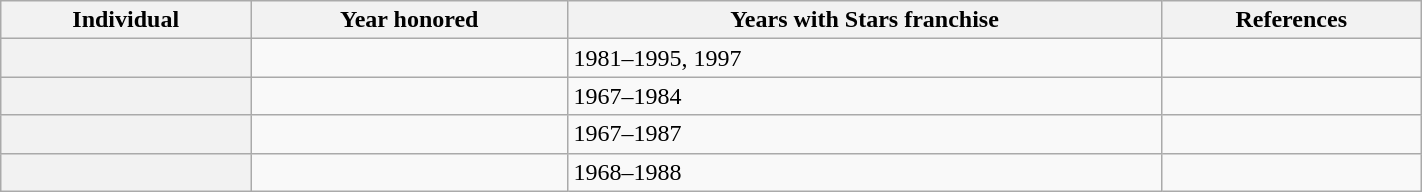<table class="wikitable sortable" width="75%">
<tr>
<th scope="col">Individual</th>
<th scope="col">Year honored</th>
<th scope="col">Years with Stars franchise</th>
<th scope="col" class="unsortable">References</th>
</tr>
<tr>
<th scope="row"></th>
<td></td>
<td>1981–1995, 1997</td>
<td></td>
</tr>
<tr>
<th scope="row"></th>
<td></td>
<td>1967–1984</td>
<td></td>
</tr>
<tr>
<th scope="row"></th>
<td></td>
<td>1967–1987</td>
<td></td>
</tr>
<tr>
<th scope="row"></th>
<td></td>
<td>1968–1988</td>
<td></td>
</tr>
</table>
